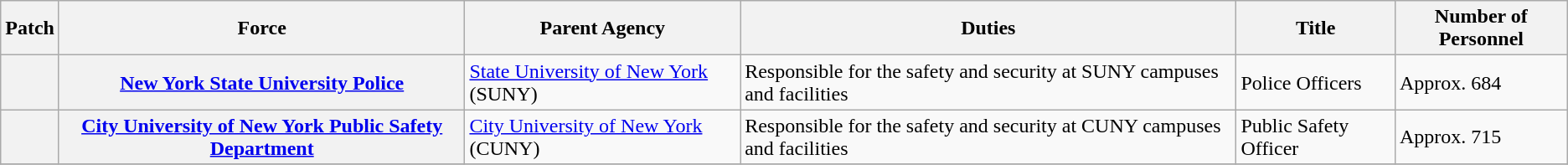<table class="wikitable sortable" style="text-align:left">
<tr>
<th>Patch</th>
<th>Force</th>
<th>Parent Agency</th>
<th>Duties</th>
<th>Title</th>
<th>Number of Personnel</th>
</tr>
<tr>
<th></th>
<th><a href='#'>New York State University Police</a></th>
<td><a href='#'>State University of New York</a> (SUNY)</td>
<td>Responsible for the safety and security at SUNY campuses and facilities</td>
<td>Police Officers</td>
<td>Approx. 684</td>
</tr>
<tr>
<th></th>
<th><a href='#'>City University of New York Public Safety Department</a></th>
<td><a href='#'>City University of New York</a> (CUNY)</td>
<td>Responsible for the safety and security at CUNY campuses and facilities</td>
<td>Public Safety Officer</td>
<td>Approx. 715</td>
</tr>
<tr !>
</tr>
</table>
